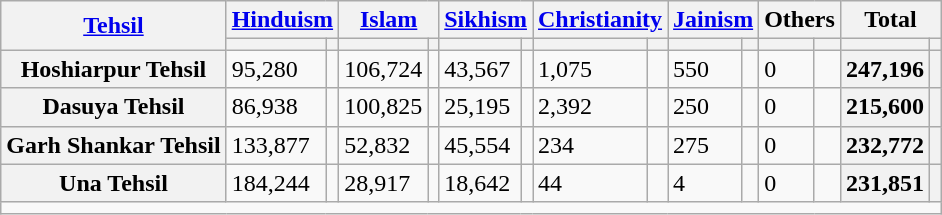<table class="wikitable sortable">
<tr>
<th rowspan="2"><a href='#'>Tehsil</a></th>
<th colspan="2"><a href='#'>Hinduism</a> </th>
<th colspan="2"><a href='#'>Islam</a> </th>
<th colspan="2"><a href='#'>Sikhism</a> </th>
<th colspan="2"><a href='#'>Christianity</a> </th>
<th colspan="2"><a href='#'>Jainism</a> </th>
<th colspan="2">Others</th>
<th colspan="2">Total</th>
</tr>
<tr>
<th><a href='#'></a></th>
<th></th>
<th></th>
<th></th>
<th></th>
<th></th>
<th></th>
<th></th>
<th></th>
<th></th>
<th></th>
<th></th>
<th></th>
<th></th>
</tr>
<tr>
<th>Hoshiarpur Tehsil</th>
<td>95,280</td>
<td></td>
<td>106,724</td>
<td></td>
<td>43,567</td>
<td></td>
<td>1,075</td>
<td></td>
<td>550</td>
<td></td>
<td>0</td>
<td></td>
<th>247,196</th>
<th></th>
</tr>
<tr>
<th>Dasuya Tehsil</th>
<td>86,938</td>
<td></td>
<td>100,825</td>
<td></td>
<td>25,195</td>
<td></td>
<td>2,392</td>
<td></td>
<td>250</td>
<td></td>
<td>0</td>
<td></td>
<th>215,600</th>
<th></th>
</tr>
<tr>
<th>Garh Shankar Tehsil</th>
<td>133,877</td>
<td></td>
<td>52,832</td>
<td></td>
<td>45,554</td>
<td></td>
<td>234</td>
<td></td>
<td>275</td>
<td></td>
<td>0</td>
<td></td>
<th>232,772</th>
<th></th>
</tr>
<tr>
<th>Una Tehsil</th>
<td>184,244</td>
<td></td>
<td>28,917</td>
<td></td>
<td>18,642</td>
<td></td>
<td>44</td>
<td></td>
<td>4</td>
<td></td>
<td>0</td>
<td></td>
<th>231,851</th>
<th></th>
</tr>
<tr class="sortbottom">
<td colspan="15"></td>
</tr>
</table>
